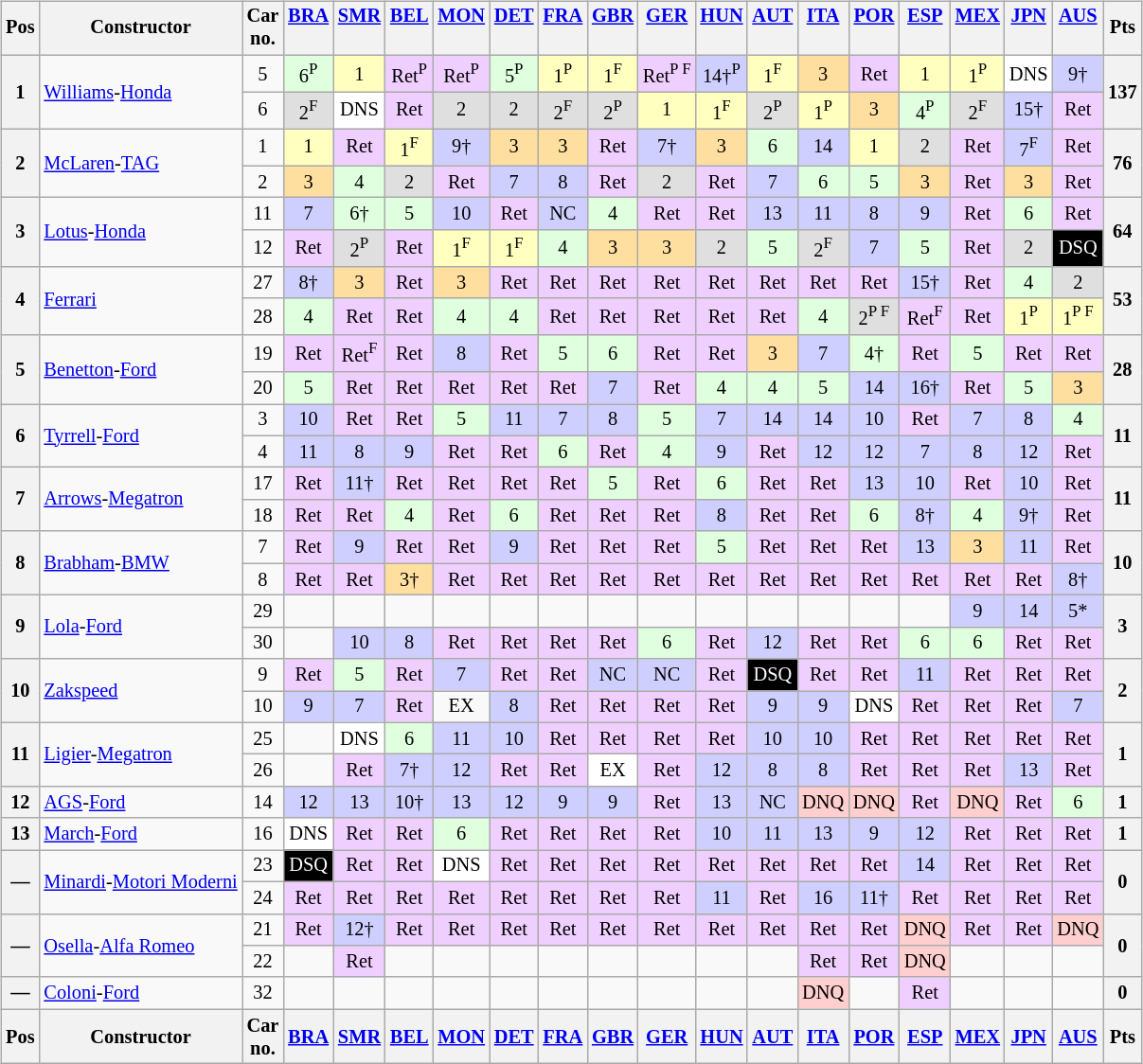<table>
<tr valign="top">
<td><br><table class="wikitable" style="font-size: 85%; text-align:center;">
<tr valign="top">
<th valign="middle">Pos</th>
<th valign="middle">Constructor</th>
<th valign="middle">Car<br>no.</th>
<th><a href='#'>BRA</a><br></th>
<th><a href='#'>SMR</a><br></th>
<th><a href='#'>BEL</a><br></th>
<th><a href='#'>MON</a><br></th>
<th><a href='#'>DET</a><br></th>
<th><a href='#'>FRA</a><br></th>
<th><a href='#'>GBR</a><br></th>
<th><a href='#'>GER</a><br></th>
<th><a href='#'>HUN</a><br></th>
<th><a href='#'>AUT</a><br></th>
<th><a href='#'>ITA</a><br></th>
<th><a href='#'>POR</a><br></th>
<th><a href='#'>ESP</a><br></th>
<th><a href='#'>MEX</a><br></th>
<th><a href='#'>JPN</a><br></th>
<th><a href='#'>AUS</a><br></th>
<th valign="middle">Pts</th>
</tr>
<tr>
<th rowspan="2">1</th>
<td rowspan="2" align="left"> <a href='#'>Williams</a>-<a href='#'>Honda</a></td>
<td align="center">5</td>
<td style="background:#dfffdf;">6<span><sup>P</sup></span></td>
<td style="background:#ffffbf;">1</td>
<td style="background:#efcfff;">Ret<span><sup>P</sup></span></td>
<td style="background:#efcfff;">Ret<span><sup>P</sup></span></td>
<td style="background:#dfffdf;">5<span><sup>P</sup></span></td>
<td style="background:#ffffbf;">1<span><sup>P</sup></span></td>
<td style="background:#ffffbf;">1<span><sup>F</sup></span></td>
<td style="background:#efcfff;">Ret<span><sup>P F</sup></span></td>
<td style="background:#cfcfff;">14†<span><sup>P</sup></span></td>
<td style="background:#ffffbf;">1<span><sup>F</sup></span></td>
<td style="background:#ffdf9f;">3</td>
<td style="background:#efcfff;">Ret</td>
<td style="background:#ffffbf;">1</td>
<td style="background:#ffffbf;">1<span><sup>P</sup></span></td>
<td style="background:#ffffff;">DNS</td>
<td style="background:#cfcfff;">9†</td>
<th rowspan=2>137</th>
</tr>
<tr>
<td align="center">6</td>
<td style="background:#dfdfdf;">2<span><sup>F</sup></span></td>
<td style="background:#ffffff;">DNS</td>
<td style="background:#efcfff;">Ret</td>
<td style="background:#dfdfdf;">2</td>
<td style="background:#dfdfdf;">2</td>
<td style="background:#dfdfdf;">2<span><sup>F</sup></span></td>
<td style="background:#dfdfdf;">2<span><sup>P</sup></span></td>
<td style="background:#ffffbf;">1</td>
<td style="background:#ffffbf;">1<span><sup>F</sup></span></td>
<td style="background:#dfdfdf;">2<span><sup>P</sup></span></td>
<td style="background:#ffffbf;">1<span><sup>P</sup></span></td>
<td style="background:#ffdf9f;">3</td>
<td style="background:#dfffdf;">4<span><sup>P</sup></span></td>
<td style="background:#dfdfdf;">2<span><sup>F</sup></span></td>
<td style="background:#cfcfff;">15†</td>
<td style="background:#efcfff;">Ret</td>
</tr>
<tr>
<th rowspan="2">2</th>
<td rowspan="2" align="left"> <a href='#'>McLaren</a>-<a href='#'>TAG</a></td>
<td align="center">1</td>
<td style="background:#ffffbf;">1</td>
<td style="background:#efcfff;">Ret</td>
<td style="background:#ffffbf;">1<span><sup>F</sup></span></td>
<td style="background:#cfcfff;">9†</td>
<td style="background:#ffdf9f;">3</td>
<td style="background:#ffdf9f;">3</td>
<td style="background:#efcfff;">Ret</td>
<td style="background:#cfcfff;">7†</td>
<td style="background:#ffdf9f;">3</td>
<td style="background:#dfffdf;">6</td>
<td style="background:#cfcfff;">14</td>
<td style="background:#ffffbf;">1</td>
<td style="background:#dfdfdf;">2</td>
<td style="background:#efcfff;">Ret</td>
<td style="background:#cfcfff;">7<span><sup>F</sup></span></td>
<td style="background:#efcfff;">Ret</td>
<th rowspan=2>76</th>
</tr>
<tr>
<td align="center">2</td>
<td style="background:#ffdf9f;">3</td>
<td style="background:#dfffdf;">4</td>
<td style="background:#dfdfdf;">2</td>
<td style="background:#efcfff;">Ret</td>
<td style="background:#cfcfff;">7</td>
<td style="background:#cfcfff;">8</td>
<td style="background:#efcfff;">Ret</td>
<td style="background:#dfdfdf;">2</td>
<td style="background:#efcfff;">Ret</td>
<td style="background:#cfcfff;">7</td>
<td style="background:#dfffdf;">6</td>
<td style="background:#dfffdf;">5</td>
<td style="background:#ffdf9f;">3</td>
<td style="background:#efcfff;">Ret</td>
<td style="background:#ffdf9f;">3</td>
<td style="background:#efcfff;">Ret</td>
</tr>
<tr>
<th rowspan="2">3</th>
<td rowspan="2" align="left"> <a href='#'>Lotus</a>-<a href='#'>Honda</a></td>
<td align="center">11</td>
<td style="background:#cfcfff;">7</td>
<td style="background:#dfffdf;">6†</td>
<td style="background:#dfffdf;">5</td>
<td style="background:#cfcfff;">10</td>
<td style="background:#efcfff;">Ret</td>
<td style="background:#cfcfff;">NC</td>
<td style="background:#dfffdf;">4</td>
<td style="background:#efcfff;">Ret</td>
<td style="background:#efcfff;">Ret</td>
<td style="background:#cfcfff;">13</td>
<td style="background:#cfcfff;">11</td>
<td style="background:#cfcfff;">8</td>
<td style="background:#cfcfff;">9</td>
<td style="background:#efcfff;">Ret</td>
<td style="background:#dfffdf;">6</td>
<td style="background:#efcfff;">Ret</td>
<th rowspan=2>64</th>
</tr>
<tr>
<td align="center">12</td>
<td style="background:#efcfff;">Ret</td>
<td style="background:#dfdfdf;">2<span><sup>P</sup></span></td>
<td style="background:#efcfff;">Ret</td>
<td style="background:#ffffbf;">1<span><sup>F</sup></span></td>
<td style="background:#ffffbf;">1<span><sup>F</sup></span></td>
<td style="background:#dfffdf;">4</td>
<td style="background:#ffdf9f;">3</td>
<td style="background:#ffdf9f;">3</td>
<td style="background:#dfdfdf;">2</td>
<td style="background:#dfffdf;">5</td>
<td style="background:#dfdfdf;">2<span><sup>F</sup></span></td>
<td style="background:#cfcfff;">7</td>
<td style="background:#dfffdf;">5</td>
<td style="background:#efcfff;">Ret</td>
<td style="background:#dfdfdf;">2</td>
<td style="background:#000000; color:white">DSQ</td>
</tr>
<tr>
<th rowspan="2">4</th>
<td rowspan="2" align="left"> <a href='#'>Ferrari</a></td>
<td align="center">27</td>
<td style="background:#cfcfff;">8†</td>
<td style="background:#ffdf9f;">3</td>
<td style="background:#efcfff;">Ret</td>
<td style="background:#ffdf9f;">3</td>
<td style="background:#efcfff;">Ret</td>
<td style="background:#efcfff;">Ret</td>
<td style="background:#efcfff;">Ret</td>
<td style="background:#efcfff;">Ret</td>
<td style="background:#efcfff;">Ret</td>
<td style="background:#efcfff;">Ret</td>
<td style="background:#efcfff;">Ret</td>
<td style="background:#efcfff;">Ret</td>
<td style="background:#cfcfff;">15†</td>
<td style="background:#efcfff;">Ret</td>
<td style="background:#dfffdf;">4</td>
<td style="background:#dfdfdf;">2</td>
<th rowspan=2>53</th>
</tr>
<tr>
<td align="center">28</td>
<td style="background:#dfffdf;">4</td>
<td style="background:#efcfff;">Ret</td>
<td style="background:#efcfff;">Ret</td>
<td style="background:#dfffdf;">4</td>
<td style="background:#dfffdf;">4</td>
<td style="background:#efcfff;">Ret</td>
<td style="background:#efcfff;">Ret</td>
<td style="background:#efcfff;">Ret</td>
<td style="background:#efcfff;">Ret</td>
<td style="background:#efcfff;">Ret</td>
<td style="background:#dfffdf;">4</td>
<td style="background:#dfdfdf;">2<span><sup>P F</sup></span></td>
<td style="background:#efcfff;">Ret<span><sup>F</sup></span></td>
<td style="background:#efcfff;">Ret</td>
<td style="background:#ffffbf;">1<span><sup>P</sup></span></td>
<td style="background:#ffffbf;">1<span><sup>P F</sup></span></td>
</tr>
<tr>
<th rowspan="2">5</th>
<td rowspan="2" align="left"> <a href='#'>Benetton</a>-<a href='#'>Ford</a></td>
<td align="center">19</td>
<td style="background:#efcfff;">Ret</td>
<td style="background:#efcfff;">Ret<span><sup>F</sup></span></td>
<td style="background:#efcfff;">Ret</td>
<td style="background:#cfcfff;">8</td>
<td style="background:#efcfff;">Ret</td>
<td style="background:#dfffdf;">5</td>
<td style="background:#dfffdf;">6</td>
<td style="background:#efcfff;">Ret</td>
<td style="background:#efcfff;">Ret</td>
<td style="background:#ffdf9f;">3</td>
<td style="background:#cfcfff;">7</td>
<td style="background:#dfffdf;">4†</td>
<td style="background:#efcfff;">Ret</td>
<td style="background:#dfffdf;">5</td>
<td style="background:#efcfff;">Ret</td>
<td style="background:#efcfff;">Ret</td>
<th rowspan=2>28</th>
</tr>
<tr>
<td align="center">20</td>
<td style="background:#dfffdf;">5</td>
<td style="background:#efcfff;">Ret</td>
<td style="background:#efcfff;">Ret</td>
<td style="background:#efcfff;">Ret</td>
<td style="background:#efcfff;">Ret</td>
<td style="background:#efcfff;">Ret</td>
<td style="background:#cfcfff;">7</td>
<td style="background:#efcfff;">Ret</td>
<td style="background:#dfffdf;">4</td>
<td style="background:#dfffdf;">4</td>
<td style="background:#dfffdf;">5</td>
<td style="background:#cfcfff;">14</td>
<td style="background:#cfcfff;">16†</td>
<td style="background:#efcfff;">Ret</td>
<td style="background:#dfffdf;">5</td>
<td style="background:#ffdf9f;">3</td>
</tr>
<tr>
<th rowspan="2">6</th>
<td rowspan="2" align="left"> <a href='#'>Tyrrell</a>-<a href='#'>Ford</a></td>
<td align="center">3</td>
<td style="background:#cfcfff;">10</td>
<td style="background:#efcfff;">Ret</td>
<td style="background:#efcfff;">Ret</td>
<td style="background:#dfffdf;">5</td>
<td style="background:#cfcfff;">11</td>
<td style="background:#cfcfff;">7</td>
<td style="background:#cfcfff;">8</td>
<td style="background:#dfffdf;">5</td>
<td style="background:#cfcfff;">7</td>
<td style="background:#cfcfff;">14</td>
<td style="background:#cfcfff;">14</td>
<td style="background:#cfcfff;">10</td>
<td style="background:#efcfff;">Ret</td>
<td style="background:#cfcfff;">7</td>
<td style="background:#cfcfff;">8</td>
<td style="background:#dfffdf;">4</td>
<th rowspan=2>11</th>
</tr>
<tr>
<td align="center">4</td>
<td style="background:#cfcfff;">11</td>
<td style="background:#cfcfff;">8</td>
<td style="background:#cfcfff;">9</td>
<td style="background:#efcfff;">Ret</td>
<td style="background:#efcfff;">Ret</td>
<td style="background:#dfffdf;">6</td>
<td style="background:#efcfff;">Ret</td>
<td style="background:#dfffdf;">4</td>
<td style="background:#cfcfff;">9</td>
<td style="background:#efcfff;">Ret</td>
<td style="background:#cfcfff;">12</td>
<td style="background:#cfcfff;">12</td>
<td style="background:#cfcfff;">7</td>
<td style="background:#cfcfff;">8</td>
<td style="background:#cfcfff;">12</td>
<td style="background:#efcfff;">Ret</td>
</tr>
<tr>
<th rowspan="2">7</th>
<td rowspan="2" align="left"> <a href='#'>Arrows</a>-<a href='#'>Megatron</a></td>
<td align="center">17</td>
<td style="background:#efcfff;">Ret</td>
<td style="background:#cfcfff;">11†</td>
<td style="background:#efcfff;">Ret</td>
<td style="background:#efcfff;">Ret</td>
<td style="background:#efcfff;">Ret</td>
<td style="background:#efcfff;">Ret</td>
<td style="background:#dfffdf;">5</td>
<td style="background:#efcfff;">Ret</td>
<td style="background:#dfffdf;">6</td>
<td style="background:#efcfff;">Ret</td>
<td style="background:#efcfff;">Ret</td>
<td style="background:#cfcfff;">13</td>
<td style="background:#cfcfff;">10</td>
<td style="background:#efcfff;">Ret</td>
<td style="background:#cfcfff;">10</td>
<td style="background:#efcfff;">Ret</td>
<th rowspan=2>11</th>
</tr>
<tr>
<td align="center">18</td>
<td style="background:#efcfff;">Ret</td>
<td style="background:#efcfff;">Ret</td>
<td style="background:#dfffdf;">4</td>
<td style="background:#efcfff;">Ret</td>
<td style="background:#dfffdf;">6</td>
<td style="background:#efcfff;">Ret</td>
<td style="background:#efcfff;">Ret</td>
<td style="background:#efcfff;">Ret</td>
<td style="background:#cfcfff;">8</td>
<td style="background:#efcfff;">Ret</td>
<td style="background:#efcfff;">Ret</td>
<td style="background:#dfffdf;">6</td>
<td style="background:#cfcfff;">8†</td>
<td style="background:#dfffdf;">4</td>
<td style="background:#cfcfff;">9†</td>
<td style="background:#efcfff;">Ret</td>
</tr>
<tr>
<th rowspan="2">8</th>
<td rowspan="2" align="left"> <a href='#'>Brabham</a>-<a href='#'>BMW</a></td>
<td align="center">7</td>
<td style="background:#efcfff;">Ret</td>
<td style="background:#cfcfff;">9</td>
<td style="background:#efcfff;">Ret</td>
<td style="background:#efcfff;">Ret</td>
<td style="background:#cfcfff;">9</td>
<td style="background:#efcfff;">Ret</td>
<td style="background:#efcfff;">Ret</td>
<td style="background:#efcfff;">Ret</td>
<td style="background:#dfffdf;">5</td>
<td style="background:#efcfff;">Ret</td>
<td style="background:#efcfff;">Ret</td>
<td style="background:#efcfff;">Ret</td>
<td style="background:#cfcfff;">13</td>
<td style="background:#ffdf9f;">3</td>
<td style="background:#cfcfff;">11</td>
<td style="background:#efcfff;">Ret</td>
<th rowspan=2>10</th>
</tr>
<tr>
<td align="center">8</td>
<td style="background:#efcfff;">Ret</td>
<td style="background:#efcfff;">Ret</td>
<td style="background:#ffdf9f;">3†</td>
<td style="background:#efcfff;">Ret</td>
<td style="background:#efcfff;">Ret</td>
<td style="background:#efcfff;">Ret</td>
<td style="background:#efcfff;">Ret</td>
<td style="background:#efcfff;">Ret</td>
<td style="background:#efcfff;">Ret</td>
<td style="background:#efcfff;">Ret</td>
<td style="background:#efcfff;">Ret</td>
<td style="background:#efcfff;">Ret</td>
<td style="background:#efcfff;">Ret</td>
<td style="background:#efcfff;">Ret</td>
<td style="background:#efcfff;">Ret</td>
<td style="background:#cfcfff;">8†</td>
</tr>
<tr>
<th rowspan="2">9</th>
<td rowspan="2" align="left"> <a href='#'>Lola</a>-<a href='#'>Ford</a></td>
<td align="center">29</td>
<td></td>
<td></td>
<td></td>
<td></td>
<td></td>
<td></td>
<td></td>
<td></td>
<td></td>
<td></td>
<td></td>
<td></td>
<td></td>
<td style="background:#cfcfff;">9</td>
<td style="background:#cfcfff;">14</td>
<td style="background:#cfcfff;">5*</td>
<th rowspan=2>3</th>
</tr>
<tr>
<td align="center">30</td>
<td></td>
<td style="background:#cfcfff;">10</td>
<td style="background:#cfcfff;">8</td>
<td style="background:#efcfff;">Ret</td>
<td style="background:#efcfff;">Ret</td>
<td style="background:#efcfff;">Ret</td>
<td style="background:#efcfff;">Ret</td>
<td style="background:#dfffdf;">6</td>
<td style="background:#efcfff;">Ret</td>
<td style="background:#cfcfff;">12</td>
<td style="background:#efcfff;">Ret</td>
<td style="background:#efcfff;">Ret</td>
<td style="background:#dfffdf;">6</td>
<td style="background:#dfffdf;">6</td>
<td style="background:#efcfff;">Ret</td>
<td style="background:#efcfff;">Ret</td>
</tr>
<tr>
<th rowspan="2">10</th>
<td rowspan="2" align="left"> <a href='#'>Zakspeed</a></td>
<td align="center">9</td>
<td style="background:#efcfff;">Ret</td>
<td style="background:#dfffdf;">5</td>
<td style="background:#efcfff;">Ret</td>
<td style="background:#cfcfff;">7</td>
<td style="background:#efcfff;">Ret</td>
<td style="background:#efcfff;">Ret</td>
<td style="background:#cfcfff;">NC</td>
<td style="background:#cfcfff;">NC</td>
<td style="background:#efcfff;">Ret</td>
<td style="background:#000000; color:white">DSQ</td>
<td style="background:#efcfff;">Ret</td>
<td style="background:#efcfff;">Ret</td>
<td style="background:#cfcfff;">11</td>
<td style="background:#efcfff;">Ret</td>
<td style="background:#efcfff;">Ret</td>
<td style="background:#efcfff;">Ret</td>
<th rowspan=2>2</th>
</tr>
<tr>
<td align="center">10</td>
<td style="background:#cfcfff;">9</td>
<td style="background:#cfcfff;">7</td>
<td style="background:#efcfff;">Ret</td>
<td>EX</td>
<td style="background:#cfcfff;">8</td>
<td style="background:#efcfff;">Ret</td>
<td style="background:#efcfff;">Ret</td>
<td style="background:#efcfff;">Ret</td>
<td style="background:#efcfff;">Ret</td>
<td style="background:#cfcfff;">9</td>
<td style="background:#cfcfff;">9</td>
<td style="background:#ffffff;">DNS</td>
<td style="background:#efcfff;">Ret</td>
<td style="background:#efcfff;">Ret</td>
<td style="background:#efcfff;">Ret</td>
<td style="background:#cfcfff;">7</td>
</tr>
<tr>
<th rowspan="2">11</th>
<td rowspan="2" align="left"> <a href='#'>Ligier</a>-<a href='#'>Megatron</a></td>
<td align="center">25</td>
<td></td>
<td style="background:#ffffff;">DNS</td>
<td style="background:#dfffdf;">6</td>
<td style="background:#cfcfff;">11</td>
<td style="background:#cfcfff;">10</td>
<td style="background:#efcfff;">Ret</td>
<td style="background:#efcfff;">Ret</td>
<td style="background:#efcfff;">Ret</td>
<td style="background:#efcfff;">Ret</td>
<td style="background:#cfcfff;">10</td>
<td style="background:#cfcfff;">10</td>
<td style="background:#efcfff;">Ret</td>
<td style="background:#efcfff;">Ret</td>
<td style="background:#efcfff;">Ret</td>
<td style="background:#efcfff;">Ret</td>
<td style="background:#efcfff;">Ret</td>
<th rowspan=2>1</th>
</tr>
<tr>
<td align="center">26</td>
<td></td>
<td style="background:#efcfff;">Ret</td>
<td style="background:#cfcfff;">7†</td>
<td style="background:#cfcfff;">12</td>
<td style="background:#efcfff;">Ret</td>
<td style="background:#efcfff;">Ret</td>
<td style="background:#ffffff;">EX</td>
<td style="background:#efcfff;">Ret</td>
<td style="background:#cfcfff;">12</td>
<td style="background:#cfcfff;">8</td>
<td style="background:#cfcfff;">8</td>
<td style="background:#efcfff;">Ret</td>
<td style="background:#efcfff;">Ret</td>
<td style="background:#efcfff;">Ret</td>
<td style="background:#cfcfff;">13</td>
<td style="background:#efcfff;">Ret</td>
</tr>
<tr>
<th>12</th>
<td align=left> <a href='#'>AGS</a>-<a href='#'>Ford</a></td>
<td align="center">14</td>
<td style="background:#cfcfff;">12</td>
<td style="background:#cfcfff;">13</td>
<td style="background:#cfcfff;">10†</td>
<td style="background:#cfcfff;">13</td>
<td style="background:#cfcfff;">12</td>
<td style="background:#cfcfff;">9</td>
<td style="background:#cfcfff;">9</td>
<td style="background:#efcfff;">Ret</td>
<td style="background:#cfcfff;">13</td>
<td style="background:#cfcfff;">NC</td>
<td style="background:#ffcfcf;">DNQ</td>
<td style="background:#ffcfcf;">DNQ</td>
<td style="background:#efcfff;">Ret</td>
<td style="background:#ffcfcf;">DNQ</td>
<td style="background:#efcfff;">Ret</td>
<td style="background:#dfffdf;">6</td>
<th>1</th>
</tr>
<tr>
<th>13</th>
<td align=left> <a href='#'>March</a>-<a href='#'>Ford</a></td>
<td align="center">16</td>
<td style="background:#ffffff;">DNS</td>
<td style="background:#efcfff;">Ret</td>
<td style="background:#efcfff;">Ret</td>
<td style="background:#dfffdf;">6</td>
<td style="background:#efcfff;">Ret</td>
<td style="background:#efcfff;">Ret</td>
<td style="background:#efcfff;">Ret</td>
<td style="background:#efcfff;">Ret</td>
<td style="background:#cfcfff;">10</td>
<td style="background:#cfcfff;">11</td>
<td style="background:#cfcfff;">13</td>
<td style="background:#cfcfff;">9</td>
<td style="background:#cfcfff;">12</td>
<td style="background:#efcfff;">Ret</td>
<td style="background:#efcfff;">Ret</td>
<td style="background:#efcfff;">Ret</td>
<th>1</th>
</tr>
<tr>
<th rowspan="2">—</th>
<td rowspan="2" align="left" nowrap> <a href='#'>Minardi</a>-<a href='#'>Motori Moderni</a></td>
<td align="center">23</td>
<td style="background:#000000; color:white">DSQ</td>
<td style="background:#efcfff;">Ret</td>
<td style="background:#efcfff;">Ret</td>
<td style="background:#ffffff;">DNS</td>
<td style="background:#efcfff;">Ret</td>
<td style="background:#efcfff;">Ret</td>
<td style="background:#efcfff;">Ret</td>
<td style="background:#efcfff;">Ret</td>
<td style="background:#efcfff;">Ret</td>
<td style="background:#efcfff;">Ret</td>
<td style="background:#efcfff;">Ret</td>
<td style="background:#efcfff;">Ret</td>
<td style="background:#cfcfff;">14</td>
<td style="background:#efcfff;">Ret</td>
<td style="background:#efcfff;">Ret</td>
<td style="background:#efcfff;">Ret</td>
<th rowspan=2>0</th>
</tr>
<tr>
<td align="center">24</td>
<td style="background:#efcfff;">Ret</td>
<td style="background:#efcfff;">Ret</td>
<td style="background:#efcfff;">Ret</td>
<td style="background:#efcfff;">Ret</td>
<td style="background:#efcfff;">Ret</td>
<td style="background:#efcfff;">Ret</td>
<td style="background:#efcfff;">Ret</td>
<td style="background:#efcfff;">Ret</td>
<td style="background:#cfcfff;">11</td>
<td style="background:#efcfff;">Ret</td>
<td style="background:#cfcfff;">16</td>
<td style="background:#cfcfff;">11†</td>
<td style="background:#efcfff;">Ret</td>
<td style="background:#efcfff;">Ret</td>
<td style="background:#efcfff;">Ret</td>
<td style="background:#efcfff;">Ret</td>
</tr>
<tr>
<th rowspan="2">—</th>
<td rowspan="2" align="left"> <a href='#'>Osella</a>-<a href='#'>Alfa Romeo</a></td>
<td align="center">21</td>
<td style="background:#efcfff;">Ret</td>
<td style="background:#cfcfff;">12†</td>
<td style="background:#efcfff;">Ret</td>
<td style="background:#efcfff;">Ret</td>
<td style="background:#efcfff;">Ret</td>
<td style="background:#efcfff;">Ret</td>
<td style="background:#efcfff;">Ret</td>
<td style="background:#efcfff;">Ret</td>
<td style="background:#efcfff;">Ret</td>
<td style="background:#efcfff;">Ret</td>
<td style="background:#efcfff;">Ret</td>
<td style="background:#efcfff;">Ret</td>
<td style="background:#ffcfcf;">DNQ</td>
<td style="background:#efcfff;">Ret</td>
<td style="background:#efcfff;">Ret</td>
<td style="background:#ffcfcf;">DNQ</td>
<th rowspan=2>0</th>
</tr>
<tr>
<td align="center">22</td>
<td></td>
<td style="background:#efcfff;">Ret</td>
<td></td>
<td></td>
<td></td>
<td></td>
<td></td>
<td></td>
<td></td>
<td></td>
<td style="background:#efcfff;">Ret</td>
<td style="background:#efcfff;">Ret</td>
<td style="background:#ffcfcf;">DNQ</td>
<td></td>
<td></td>
<td></td>
</tr>
<tr>
<th>—</th>
<td align=left> <a href='#'>Coloni</a>-<a href='#'>Ford</a></td>
<td align="center">32</td>
<td></td>
<td></td>
<td></td>
<td></td>
<td></td>
<td></td>
<td></td>
<td></td>
<td></td>
<td></td>
<td style="background:#ffcfcf;">DNQ</td>
<td></td>
<td style="background:#efcfff;">Ret</td>
<td></td>
<td></td>
<td></td>
<th>0</th>
</tr>
<tr>
<th valign="middle">Pos</th>
<th valign="middle">Constructor</th>
<th valign="middle">Car<br>no.</th>
<th><a href='#'>BRA</a><br></th>
<th><a href='#'>SMR</a><br></th>
<th><a href='#'>BEL</a><br></th>
<th><a href='#'>MON</a><br></th>
<th><a href='#'>DET</a><br></th>
<th><a href='#'>FRA</a><br></th>
<th><a href='#'>GBR</a><br></th>
<th><a href='#'>GER</a><br></th>
<th><a href='#'>HUN</a><br></th>
<th><a href='#'>AUT</a><br></th>
<th><a href='#'>ITA</a><br></th>
<th><a href='#'>POR</a><br></th>
<th><a href='#'>ESP</a><br></th>
<th><a href='#'>MEX</a><br></th>
<th><a href='#'>JPN</a><br></th>
<th><a href='#'>AUS</a><br></th>
<th valign="middle">Pts</th>
</tr>
</table>
</td>
<td><br>
<br></td>
</tr>
</table>
